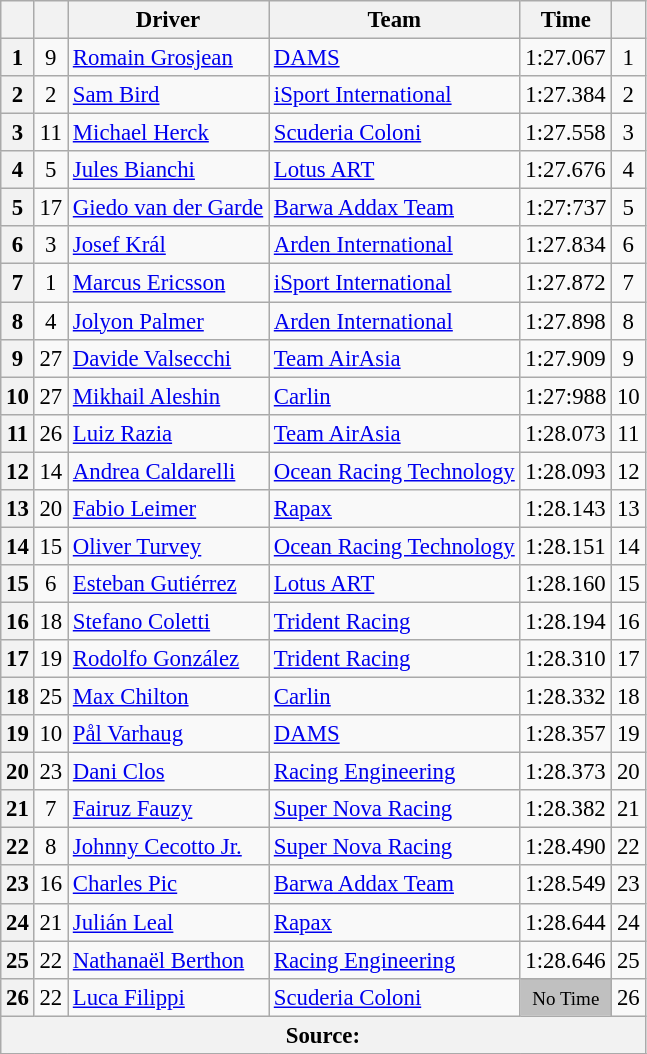<table class="wikitable sortable" style="font-size: 95%">
<tr>
<th scope="col"></th>
<th scope="col"></th>
<th scope="col">Driver</th>
<th scope="col">Team</th>
<th scope="col">Time</th>
<th scope="col"></th>
</tr>
<tr>
<th scope="row">1</th>
<td align="center">9</td>
<td data-sort-value="GRO"> <a href='#'>Romain Grosjean</a></td>
<td><a href='#'>DAMS</a></td>
<td>1:27.067</td>
<td align="center">1</td>
</tr>
<tr>
<th scope="row">2</th>
<td align="center">2</td>
<td data-sort-value="BIR"> <a href='#'>Sam Bird</a></td>
<td><a href='#'>iSport International</a></td>
<td>1:27.384</td>
<td align="center">2</td>
</tr>
<tr>
<th scope="row">3</th>
<td align="center">11</td>
<td data-sort-value="HER"> <a href='#'>Michael Herck</a></td>
<td><a href='#'>Scuderia Coloni</a></td>
<td>1:27.558</td>
<td align="center">3</td>
</tr>
<tr>
<th scope="row">4</th>
<td align="center">5</td>
<td data-sort-value="BIA"> <a href='#'>Jules Bianchi</a></td>
<td><a href='#'>Lotus ART</a></td>
<td>1:27.676</td>
<td align="center">4</td>
</tr>
<tr>
<th scope="row">5</th>
<td align="center">17</td>
<td data-sort-value="VAN"> <a href='#'>Giedo van der Garde</a></td>
<td><a href='#'>Barwa Addax Team</a></td>
<td>1:27:737</td>
<td align="center">5</td>
</tr>
<tr>
<th scope="row">6</th>
<td align="center">3</td>
<td data-sort-value="KRA"> <a href='#'>Josef Král</a></td>
<td><a href='#'>Arden International</a></td>
<td>1:27.834</td>
<td align="center">6</td>
</tr>
<tr>
<th scope="row">7</th>
<td align="center">1</td>
<td data-sort-value="ERI"> <a href='#'>Marcus Ericsson</a></td>
<td><a href='#'>iSport International</a></td>
<td>1:27.872</td>
<td align="center">7</td>
</tr>
<tr>
<th scope="row">8</th>
<td align="center">4</td>
<td data-sort-value="PAL"> <a href='#'>Jolyon Palmer</a></td>
<td><a href='#'>Arden International</a></td>
<td>1:27.898</td>
<td align="center">8</td>
</tr>
<tr>
<th scope="row">9</th>
<td align="center">27</td>
<td data-sort-value="VAL"> <a href='#'>Davide Valsecchi</a></td>
<td><a href='#'>Team AirAsia</a></td>
<td>1:27.909</td>
<td align="center">9</td>
</tr>
<tr>
<th scope="row">10</th>
<td align="center">27</td>
<td data-sort-value="ALE"> <a href='#'>Mikhail Aleshin</a></td>
<td><a href='#'>Carlin</a></td>
<td>1:27:988</td>
<td align="center">10</td>
</tr>
<tr>
<th scope="row">11</th>
<td align="center">26</td>
<td data-sort-value="RAZ"> <a href='#'>Luiz Razia</a></td>
<td><a href='#'>Team AirAsia</a></td>
<td>1:28.073</td>
<td align="center">11</td>
</tr>
<tr>
<th scope="row">12</th>
<td align="center">14</td>
<td data-sort-value="CAL"> <a href='#'>Andrea Caldarelli</a></td>
<td><a href='#'>Ocean Racing Technology</a></td>
<td>1:28.093</td>
<td align="center">12</td>
</tr>
<tr>
<th scope="row">13</th>
<td align="center">20</td>
<td data-sort-value="LEI"> <a href='#'>Fabio Leimer</a></td>
<td><a href='#'>Rapax</a></td>
<td>1:28.143</td>
<td align="center">13</td>
</tr>
<tr>
<th scope="row">14</th>
<td align="center">15</td>
<td data-sort-value="TUR"> <a href='#'>Oliver Turvey</a></td>
<td><a href='#'>Ocean Racing Technology</a></td>
<td>1:28.151</td>
<td align="center">14</td>
</tr>
<tr>
<th scope="row">15</th>
<td align="center">6</td>
<td data-sort-value="GUT"> <a href='#'>Esteban Gutiérrez</a></td>
<td><a href='#'>Lotus ART</a></td>
<td>1:28.160</td>
<td align="center">15</td>
</tr>
<tr>
<th scope="row">16</th>
<td align="center">18</td>
<td data-sort-value="COL"> <a href='#'>Stefano Coletti</a></td>
<td><a href='#'>Trident Racing</a></td>
<td>1:28.194</td>
<td align="center">16</td>
</tr>
<tr>
<th scope="row">17</th>
<td align="center">19</td>
<td data-sort-value="GON"> <a href='#'>Rodolfo González</a></td>
<td><a href='#'>Trident Racing</a></td>
<td>1:28.310</td>
<td align="center">17</td>
</tr>
<tr>
<th scope="row">18</th>
<td align="center">25</td>
<td data-sort-value="CHI"> <a href='#'>Max Chilton</a></td>
<td><a href='#'>Carlin</a></td>
<td>1:28.332</td>
<td align="center">18</td>
</tr>
<tr>
<th scope="row">19</th>
<td align="center">10</td>
<td data-sort-value="VAR"> <a href='#'>Pål Varhaug</a></td>
<td><a href='#'>DAMS</a></td>
<td>1:28.357</td>
<td align="center">19</td>
</tr>
<tr>
<th scope="row">20</th>
<td align="center">23</td>
<td data-sort-value="CLO"> <a href='#'>Dani Clos</a></td>
<td><a href='#'>Racing Engineering</a></td>
<td>1:28.373</td>
<td align="center">20</td>
</tr>
<tr>
<th scope="row">21</th>
<td align="center">7</td>
<td data-sort-value="FAU"> <a href='#'>Fairuz Fauzy</a></td>
<td><a href='#'>Super Nova Racing</a></td>
<td>1:28.382</td>
<td align="center">21</td>
</tr>
<tr>
<th scope="row">22</th>
<td align="center">8</td>
<td data-sort-value="CEC"> <a href='#'>Johnny Cecotto Jr.</a></td>
<td><a href='#'>Super Nova Racing</a></td>
<td>1:28.490</td>
<td align="center">22</td>
</tr>
<tr>
<th scope="row">23</th>
<td align="center">16</td>
<td data-sort-value="PIC"> <a href='#'>Charles Pic</a></td>
<td><a href='#'>Barwa Addax Team</a></td>
<td>1:28.549</td>
<td align="center">23</td>
</tr>
<tr>
<th scope="row">24</th>
<td align="center">21</td>
<td data-sort-value="LEA"> <a href='#'>Julián Leal</a></td>
<td><a href='#'>Rapax</a></td>
<td>1:28.644</td>
<td align="center">24</td>
</tr>
<tr>
<th scope="row">25</th>
<td align="center">22</td>
<td data-sort-value="BER"> <a href='#'>Nathanaël Berthon</a></td>
<td><a href='#'>Racing Engineering</a></td>
<td>1:28.646</td>
<td align="center">25</td>
</tr>
<tr>
<th scope="row">26</th>
<td align="center">22</td>
<td data-sort-value="FIL"> <a href='#'>Luca Filippi</a></td>
<td><a href='#'>Scuderia Coloni</a></td>
<td style="background: silver" align="center" data-sort-value="26"><small>No Time</small></td>
<td align="center">26</td>
</tr>
<tr class="sortbottom">
<th colspan="6">Source:</th>
</tr>
<tr class="sortbottom">
</tr>
</table>
